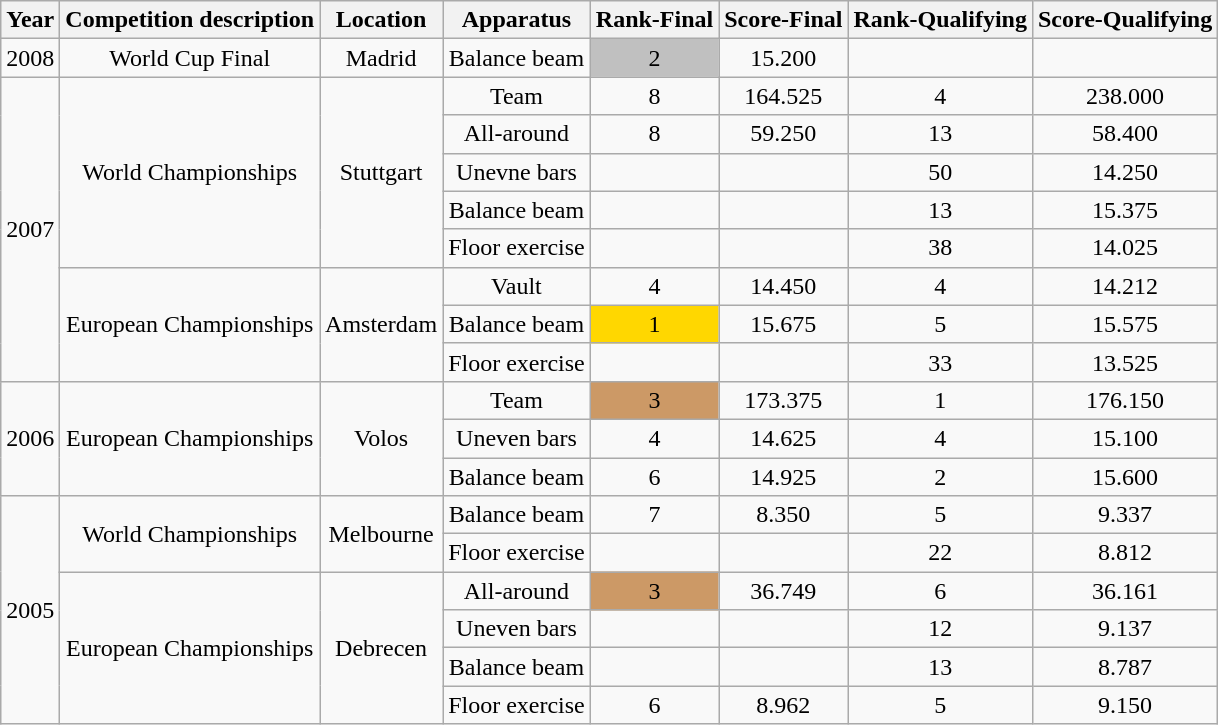<table class="wikitable" style="text-align:center">
<tr>
<th>Year</th>
<th>Competition description</th>
<th>Location</th>
<th>Apparatus</th>
<th>Rank-Final</th>
<th>Score-Final</th>
<th>Rank-Qualifying</th>
<th>Score-Qualifying</th>
</tr>
<tr>
<td rowspan=1>2008</td>
<td rowspan=1>World Cup Final</td>
<td rowspan=1>Madrid</td>
<td>Balance beam</td>
<td bgcolor=silver>2</td>
<td>15.200</td>
<td></td>
<td></td>
</tr>
<tr>
<td rowspan=8>2007</td>
<td rowspan=5>World Championships</td>
<td rowspan=5>Stuttgart</td>
<td>Team</td>
<td>8</td>
<td>164.525</td>
<td>4</td>
<td>238.000</td>
</tr>
<tr>
<td>All-around</td>
<td>8</td>
<td>59.250</td>
<td>13</td>
<td>58.400</td>
</tr>
<tr>
<td>Unevne bars</td>
<td></td>
<td></td>
<td>50</td>
<td>14.250</td>
</tr>
<tr>
<td>Balance beam</td>
<td></td>
<td></td>
<td>13</td>
<td>15.375</td>
</tr>
<tr>
<td>Floor exercise</td>
<td></td>
<td></td>
<td>38</td>
<td>14.025</td>
</tr>
<tr>
<td rowspan=3>European Championships</td>
<td rowspan=3>Amsterdam</td>
<td>Vault</td>
<td>4</td>
<td>14.450</td>
<td>4</td>
<td>14.212</td>
</tr>
<tr>
<td>Balance beam</td>
<td bgcolor=gold>1</td>
<td>15.675</td>
<td>5</td>
<td>15.575</td>
</tr>
<tr>
<td>Floor exercise</td>
<td></td>
<td></td>
<td>33</td>
<td>13.525</td>
</tr>
<tr>
<td rowspan=3>2006</td>
<td rowspan=3>European Championships</td>
<td rowspan=3>Volos</td>
<td>Team</td>
<td bgcolor=cc9966>3</td>
<td>173.375</td>
<td>1</td>
<td>176.150</td>
</tr>
<tr>
<td>Uneven bars</td>
<td>4</td>
<td>14.625</td>
<td>4</td>
<td>15.100</td>
</tr>
<tr>
<td>Balance beam</td>
<td>6</td>
<td>14.925</td>
<td>2</td>
<td>15.600</td>
</tr>
<tr>
<td rowspan=6>2005</td>
<td rowspan=2>World Championships</td>
<td rowspan=2>Melbourne</td>
<td>Balance beam</td>
<td>7</td>
<td>8.350</td>
<td>5</td>
<td>9.337</td>
</tr>
<tr>
<td>Floor exercise</td>
<td></td>
<td></td>
<td>22</td>
<td>8.812</td>
</tr>
<tr>
<td rowspan=4>European Championships</td>
<td rowspan=4>Debrecen</td>
<td>All-around</td>
<td bgcolor=cc9966>3</td>
<td>36.749</td>
<td>6</td>
<td>36.161</td>
</tr>
<tr>
<td>Uneven bars</td>
<td></td>
<td></td>
<td>12</td>
<td>9.137</td>
</tr>
<tr>
<td>Balance beam</td>
<td></td>
<td></td>
<td>13</td>
<td>8.787</td>
</tr>
<tr>
<td>Floor exercise</td>
<td>6</td>
<td>8.962</td>
<td>5</td>
<td>9.150</td>
</tr>
</table>
